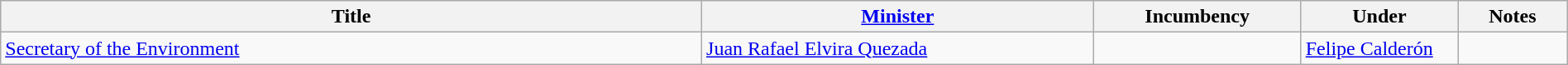<table class="wikitable" style="width:100%;">
<tr>
<th>Title</th>
<th style="width:25%;"><a href='#'>Minister</a></th>
<th style="width:160px;">Incumbency</th>
<th style="width:10%;">Under</th>
<th style="width:7%;">Notes</th>
</tr>
<tr>
<td rowspan="2" style="vertical-align:top;"><a href='#'>Secretary of the Environment</a></td>
<td><a href='#'>Juan Rafael Elvira Quezada</a></td>
<td></td>
<td><a href='#'>Felipe Calderón</a></td>
<td></td>
</tr>
</table>
